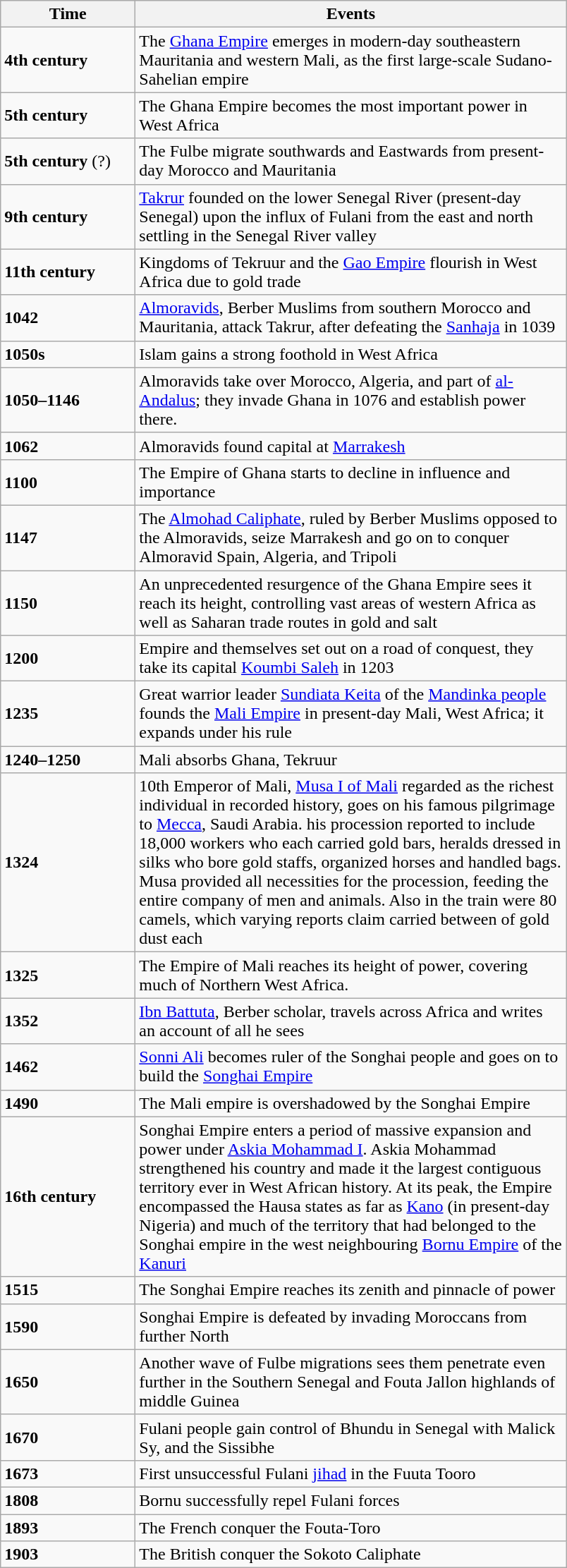<table class="wikitable">
<tr>
<th style="width:120px">Time</th>
<th style="width:400px">Events</th>
</tr>
<tr>
<td><strong>4th century</strong></td>
<td>The <a href='#'>Ghana Empire</a> emerges in modern-day southeastern Mauritania and western Mali, as the first large-scale Sudano-Sahelian empire</td>
</tr>
<tr>
<td><strong>5th century</strong></td>
<td>The Ghana Empire becomes the most important power in West Africa</td>
</tr>
<tr>
<td><strong>5th century</strong> (?)</td>
<td>The Fulbe migrate southwards and Eastwards from present-day Morocco and Mauritania</td>
</tr>
<tr>
<td><strong>9th century</strong></td>
<td><a href='#'>Takrur</a> founded on the lower Senegal River (present-day Senegal) upon the influx of Fulani from the east and north settling in the Senegal River valley</td>
</tr>
<tr>
<td><strong>11th century</strong></td>
<td>Kingdoms of Tekruur and the <a href='#'>Gao Empire</a> flourish in West Africa due to gold trade</td>
</tr>
<tr>
<td><strong>1042</strong></td>
<td><a href='#'>Almoravids</a>, Berber Muslims from southern Morocco and Mauritania, attack Takrur, after defeating the <a href='#'>Sanhaja</a> in 1039</td>
</tr>
<tr>
<td><strong>1050s</strong></td>
<td>Islam gains a strong foothold in West Africa</td>
</tr>
<tr>
<td><strong>1050–1146</strong></td>
<td>Almoravids take over Morocco, Algeria, and part of <a href='#'>al-Andalus</a>; they invade Ghana in 1076 and establish power there.</td>
</tr>
<tr>
<td><strong>1062</strong></td>
<td>Almoravids found capital at <a href='#'>Marrakesh</a></td>
</tr>
<tr>
<td><strong>1100</strong></td>
<td>The Empire of Ghana starts to decline in influence and importance</td>
</tr>
<tr>
<td><strong>1147</strong></td>
<td>The <a href='#'>Almohad Caliphate</a>, ruled by Berber Muslims opposed to the Almoravids, seize Marrakesh and go on to conquer Almoravid Spain, Algeria, and Tripoli</td>
</tr>
<tr>
<td><strong>1150</strong></td>
<td>An unprecedented resurgence of the Ghana Empire sees it reach its height, controlling vast areas of western Africa as well as Saharan trade routes in gold and salt</td>
</tr>
<tr>
<td><strong>1200</strong></td>
<td>Empire and themselves set out on a road of conquest, they take its capital <a href='#'>Koumbi Saleh</a> in 1203</td>
</tr>
<tr>
<td><strong>1235</strong></td>
<td>Great warrior leader <a href='#'>Sundiata Keita</a> of the <a href='#'>Mandinka people</a> founds the <a href='#'>Mali Empire</a> in present-day Mali, West Africa; it expands under his rule</td>
</tr>
<tr>
<td><strong>1240–1250</strong></td>
<td>Mali absorbs Ghana, Tekruur</td>
</tr>
<tr>
<td><strong>1324</strong></td>
<td>10th Emperor of Mali, <a href='#'>Musa I of Mali</a> regarded as the richest individual in recorded history, goes on his famous pilgrimage to <a href='#'>Mecca</a>, Saudi Arabia. his procession reported to include 18,000 workers who each carried  gold bars, heralds dressed in silks who bore gold staffs, organized horses and handled bags. Musa provided all necessities for the procession, feeding the entire company of men and animals. Also in the train were 80 camels, which varying reports claim carried between  of gold dust each</td>
</tr>
<tr>
<td><strong>1325</strong></td>
<td>The Empire of Mali reaches its height of power, covering much of Northern West Africa.</td>
</tr>
<tr>
<td><strong>1352</strong></td>
<td><a href='#'>Ibn Battuta</a>, Berber scholar, travels across Africa and writes an account of all he sees</td>
</tr>
<tr>
<td><strong>1462</strong></td>
<td><a href='#'>Sonni Ali</a> becomes ruler of the Songhai people and goes on to build the <a href='#'>Songhai Empire</a></td>
</tr>
<tr>
<td><strong>1490</strong></td>
<td>The Mali empire is overshadowed by the Songhai Empire</td>
</tr>
<tr>
<td><strong>16th century</strong></td>
<td>Songhai Empire enters a period of massive expansion and power under <a href='#'>Askia Mohammad I</a>. Askia Mohammad strengthened his country and made it the largest contiguous territory ever in West African history. At its peak, the Empire encompassed the Hausa states as far as <a href='#'>Kano</a> (in present-day Nigeria) and much of the territory that had belonged to the Songhai empire in the west neighbouring <a href='#'>Bornu Empire</a> of the <a href='#'>Kanuri</a></td>
</tr>
<tr>
<td><strong>1515</strong></td>
<td>The Songhai Empire reaches its zenith and pinnacle of power</td>
</tr>
<tr>
<td><strong>1590</strong></td>
<td>Songhai Empire is defeated by invading Moroccans from further North</td>
</tr>
<tr>
<td><strong>1650</strong></td>
<td>Another wave of Fulbe migrations sees them penetrate even further in the Southern Senegal and Fouta Jallon highlands of middle Guinea</td>
</tr>
<tr>
<td><strong>1670</strong></td>
<td>Fulani people gain control of Bhundu in Senegal with Malick Sy, and the Sissibhe</td>
</tr>
<tr>
<td><strong>1673</strong></td>
<td>First unsuccessful Fulani <a href='#'>jihad</a> in the Fuuta Tooro</td>
</tr>
<tr>
<td><strong>1808</strong></td>
<td>Bornu successfully repel Fulani forces</td>
</tr>
<tr>
<td><strong>1893</strong></td>
<td>The French conquer the Fouta-Toro</td>
</tr>
<tr>
<td><strong>1903</strong></td>
<td>The British conquer the Sokoto Caliphate</td>
</tr>
</table>
